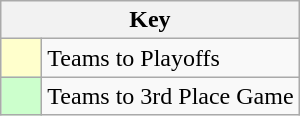<table class="wikitable" style="text-align: center;">
<tr>
<th colspan=2>Key</th>
</tr>
<tr>
<td style="background:#ffffcc; width:20px;"></td>
<td align=left>Teams to Playoffs</td>
</tr>
<tr>
<td style="background:#ccffcc; width:20px;"></td>
<td align=left>Teams to 3rd Place Game</td>
</tr>
</table>
